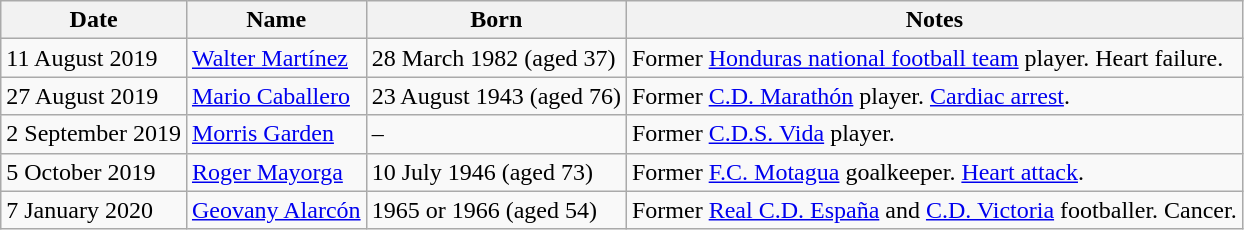<table class="wikitable">
<tr>
<th>Date</th>
<th>Name</th>
<th>Born</th>
<th>Notes</th>
</tr>
<tr>
<td>11 August 2019</td>
<td> <a href='#'>Walter Martínez</a></td>
<td>28 March 1982 (aged 37)</td>
<td>Former <a href='#'>Honduras national football team</a> player.  Heart failure.</td>
</tr>
<tr>
<td>27 August 2019</td>
<td> <a href='#'>Mario Caballero</a></td>
<td>23 August 1943 (aged 76)</td>
<td>Former <a href='#'>C.D. Marathón</a> player.  <a href='#'>Cardiac arrest</a>.</td>
</tr>
<tr>
<td>2 September 2019</td>
<td> <a href='#'>Morris Garden</a></td>
<td>–</td>
<td>Former <a href='#'>C.D.S. Vida</a> player.</td>
</tr>
<tr>
<td>5 October 2019</td>
<td> <a href='#'>Roger Mayorga</a></td>
<td>10 July 1946 (aged 73)</td>
<td>Former <a href='#'>F.C. Motagua</a> goalkeeper.  <a href='#'>Heart attack</a>.</td>
</tr>
<tr>
<td>7 January 2020</td>
<td> <a href='#'>Geovany Alarcón</a></td>
<td>1965 or 1966 (aged 54)</td>
<td>Former <a href='#'>Real C.D. España</a> and <a href='#'>C.D. Victoria</a> footballer.  Cancer.</td>
</tr>
</table>
